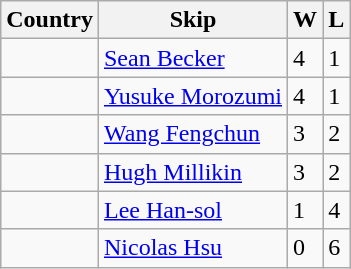<table class="wikitable">
<tr>
<th>Country</th>
<th>Skip</th>
<th>W</th>
<th>L</th>
</tr>
<tr>
<td></td>
<td><a href='#'>Sean Becker</a></td>
<td>4</td>
<td>1</td>
</tr>
<tr>
<td></td>
<td><a href='#'>Yusuke Morozumi</a></td>
<td>4</td>
<td>1</td>
</tr>
<tr>
<td></td>
<td><a href='#'>Wang Fengchun</a></td>
<td>3</td>
<td>2</td>
</tr>
<tr>
<td></td>
<td><a href='#'>Hugh Millikin</a></td>
<td>3</td>
<td>2</td>
</tr>
<tr>
<td></td>
<td><a href='#'>Lee Han-sol</a></td>
<td>1</td>
<td>4</td>
</tr>
<tr>
<td></td>
<td><a href='#'>Nicolas Hsu</a></td>
<td>0</td>
<td>6</td>
</tr>
</table>
